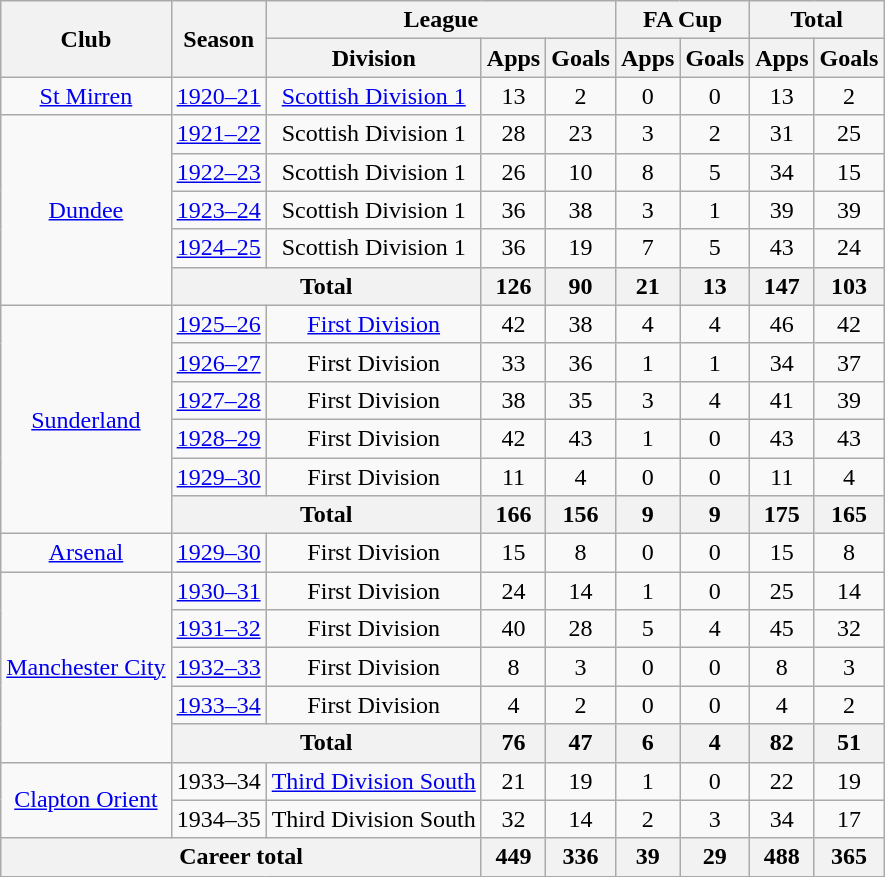<table class="wikitable" style="text-align:center">
<tr>
<th rowspan="2">Club</th>
<th rowspan="2">Season</th>
<th colspan="3">League</th>
<th colspan="2">FA Cup</th>
<th colspan="2">Total</th>
</tr>
<tr>
<th>Division</th>
<th>Apps</th>
<th>Goals</th>
<th>Apps</th>
<th>Goals</th>
<th>Apps</th>
<th>Goals</th>
</tr>
<tr>
<td><a href='#'>St Mirren</a></td>
<td><a href='#'>1920–21</a></td>
<td><a href='#'>Scottish Division 1</a></td>
<td>13</td>
<td>2</td>
<td>0</td>
<td>0</td>
<td>13</td>
<td>2</td>
</tr>
<tr>
<td rowspan="5"><a href='#'>Dundee</a></td>
<td><a href='#'>1921–22</a></td>
<td>Scottish Division 1</td>
<td>28</td>
<td>23</td>
<td>3</td>
<td>2</td>
<td>31</td>
<td>25</td>
</tr>
<tr>
<td><a href='#'>1922–23</a></td>
<td>Scottish Division 1</td>
<td>26</td>
<td>10</td>
<td>8</td>
<td>5</td>
<td>34</td>
<td>15</td>
</tr>
<tr>
<td><a href='#'>1923–24</a></td>
<td>Scottish Division 1</td>
<td>36</td>
<td>38</td>
<td>3</td>
<td>1</td>
<td>39</td>
<td>39</td>
</tr>
<tr>
<td><a href='#'>1924–25</a></td>
<td>Scottish Division 1</td>
<td>36</td>
<td>19</td>
<td>7</td>
<td>5</td>
<td>43</td>
<td>24</td>
</tr>
<tr>
<th colspan="2">Total</th>
<th>126</th>
<th>90</th>
<th>21</th>
<th>13</th>
<th>147</th>
<th>103</th>
</tr>
<tr>
<td rowspan="6"><a href='#'>Sunderland</a></td>
<td><a href='#'>1925–26</a></td>
<td><a href='#'>First Division</a></td>
<td>42</td>
<td>38</td>
<td>4</td>
<td>4</td>
<td>46</td>
<td>42</td>
</tr>
<tr>
<td><a href='#'>1926–27</a></td>
<td>First Division</td>
<td>33</td>
<td>36</td>
<td>1</td>
<td>1</td>
<td>34</td>
<td>37</td>
</tr>
<tr>
<td><a href='#'>1927–28</a></td>
<td>First Division</td>
<td>38</td>
<td>35</td>
<td>3</td>
<td>4</td>
<td>41</td>
<td>39</td>
</tr>
<tr>
<td><a href='#'>1928–29</a></td>
<td>First Division</td>
<td>42</td>
<td>43</td>
<td>1</td>
<td>0</td>
<td>43</td>
<td>43</td>
</tr>
<tr>
<td><a href='#'>1929–30</a></td>
<td>First Division</td>
<td>11</td>
<td>4</td>
<td>0</td>
<td>0</td>
<td>11</td>
<td>4</td>
</tr>
<tr>
<th colspan="2">Total</th>
<th>166</th>
<th>156</th>
<th>9</th>
<th>9</th>
<th>175</th>
<th>165</th>
</tr>
<tr>
<td><a href='#'>Arsenal</a></td>
<td><a href='#'>1929–30</a></td>
<td>First Division</td>
<td>15</td>
<td>8</td>
<td>0</td>
<td>0</td>
<td>15</td>
<td>8</td>
</tr>
<tr>
<td rowspan="5"><a href='#'>Manchester City</a></td>
<td><a href='#'>1930–31</a></td>
<td>First Division</td>
<td>24</td>
<td>14</td>
<td>1</td>
<td>0</td>
<td>25</td>
<td>14</td>
</tr>
<tr>
<td><a href='#'>1931–32</a></td>
<td>First Division</td>
<td>40</td>
<td>28</td>
<td>5</td>
<td>4</td>
<td>45</td>
<td>32</td>
</tr>
<tr>
<td><a href='#'>1932–33</a></td>
<td>First Division</td>
<td>8</td>
<td>3</td>
<td>0</td>
<td>0</td>
<td>8</td>
<td>3</td>
</tr>
<tr>
<td><a href='#'>1933–34</a></td>
<td>First Division</td>
<td>4</td>
<td>2</td>
<td>0</td>
<td>0</td>
<td>4</td>
<td>2</td>
</tr>
<tr>
<th colspan="2">Total</th>
<th>76</th>
<th>47</th>
<th>6</th>
<th>4</th>
<th>82</th>
<th>51</th>
</tr>
<tr>
<td rowspan="2"><a href='#'>Clapton Orient</a></td>
<td>1933–34</td>
<td><a href='#'>Third Division South</a></td>
<td>21</td>
<td>19</td>
<td>1</td>
<td>0</td>
<td>22</td>
<td>19</td>
</tr>
<tr>
<td>1934–35</td>
<td>Third Division South</td>
<td>32</td>
<td>14</td>
<td>2</td>
<td>3</td>
<td>34</td>
<td>17</td>
</tr>
<tr>
<th colspan="3">Career total</th>
<th>449</th>
<th>336</th>
<th>39</th>
<th>29</th>
<th>488</th>
<th>365</th>
</tr>
</table>
